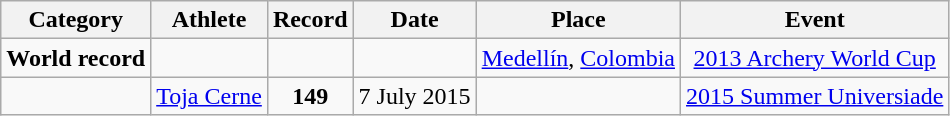<table class="wikitable" style="text-align:center">
<tr>
<th>Category</th>
<th>Athlete</th>
<th>Record</th>
<th>Date</th>
<th>Place</th>
<th>Event</th>
</tr>
<tr>
<td><strong>World record</strong></td>
<td align="left"></td>
<td><strong></strong></td>
<td></td>
<td><a href='#'>Medellín</a>, <a href='#'>Colombia</a></td>
<td><a href='#'>2013 Archery World Cup</a></td>
</tr>
<tr>
<td><strong></strong></td>
<td align="left"> <a href='#'>Toja Cerne</a></td>
<td><strong>149</strong></td>
<td>7 July 2015</td>
<td></td>
<td><a href='#'>2015 Summer Universiade</a></td>
</tr>
</table>
